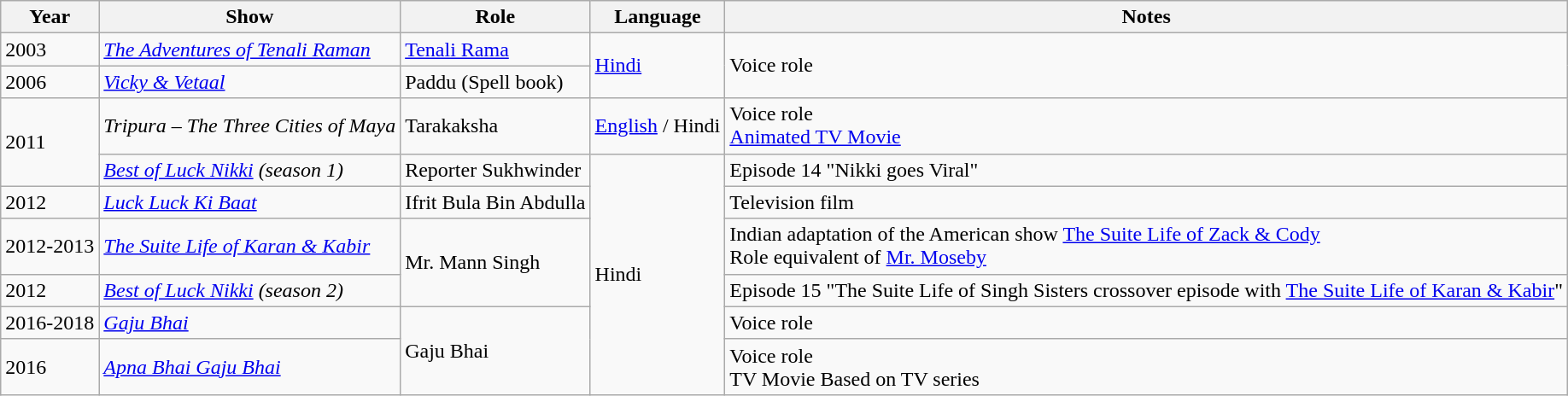<table class="wikitable">
<tr>
<th>Year</th>
<th>Show</th>
<th>Role</th>
<th>Language</th>
<th>Notes</th>
</tr>
<tr>
<td>2003</td>
<td><em><a href='#'>The Adventures of Tenali Raman</a></em></td>
<td><a href='#'>Tenali Rama</a></td>
<td rowspan="2"><a href='#'>Hindi</a></td>
<td rowspan="2">Voice role</td>
</tr>
<tr>
<td>2006</td>
<td><em><a href='#'>Vicky & Vetaal</a></em></td>
<td>Paddu (Spell book)</td>
</tr>
<tr>
<td rowspan="2">2011</td>
<td><em>Tripura – The Three Cities of Maya</em></td>
<td>Tarakaksha</td>
<td><a href='#'>English</a> / Hindi</td>
<td>Voice role <br> <a href='#'>Animated TV Movie</a></td>
</tr>
<tr>
<td><em><a href='#'>Best of Luck Nikki</a> (season 1)</em></td>
<td>Reporter Sukhwinder</td>
<td rowspan="6">Hindi</td>
<td>Episode 14 "Nikki goes Viral"</td>
</tr>
<tr>
<td>2012</td>
<td><em><a href='#'>Luck Luck Ki Baat</a></em></td>
<td>Ifrit Bula Bin Abdulla</td>
<td>Television film</td>
</tr>
<tr>
<td>2012-2013</td>
<td><em><a href='#'>The Suite Life of Karan & Kabir</a></em></td>
<td rowspan="2">Mr. Mann Singh</td>
<td>Indian adaptation of the American show <a href='#'>The Suite Life of Zack & Cody</a> <br> Role equivalent of <a href='#'>Mr. Moseby</a></td>
</tr>
<tr>
<td>2012</td>
<td><em><a href='#'>Best of Luck Nikki</a> (season 2)</em></td>
<td>Episode 15 "The Suite Life of Singh Sisters crossover episode with <a href='#'>The Suite Life of Karan & Kabir</a>"</td>
</tr>
<tr>
<td>2016-2018</td>
<td><em><a href='#'>Gaju Bhai</a></em></td>
<td rowspan="2">Gaju Bhai</td>
<td>Voice role</td>
</tr>
<tr>
<td>2016</td>
<td><em><a href='#'>Apna Bhai Gaju Bhai</a></em></td>
<td>Voice role <br> TV Movie Based on TV series</td>
</tr>
</table>
